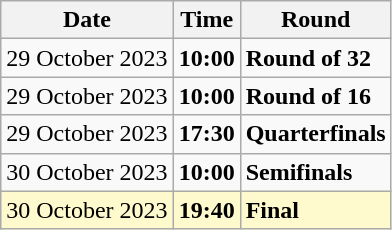<table class="wikitable">
<tr>
<th>Date</th>
<th>Time</th>
<th>Round</th>
</tr>
<tr>
<td>29 October 2023</td>
<td><strong>10:00</strong></td>
<td><strong>Round of 32</strong></td>
</tr>
<tr>
<td>29 October 2023</td>
<td><strong>10:00</strong></td>
<td><strong>Round of 16</strong></td>
</tr>
<tr>
<td>29 October 2023</td>
<td><strong>17:30</strong></td>
<td><strong>Quarterfinals</strong></td>
</tr>
<tr>
<td>30 October 2023</td>
<td><strong>10:00</strong></td>
<td><strong>Semifinals</strong></td>
</tr>
<tr style=background:lemonchiffon>
<td>30 October 2023</td>
<td><strong>19:40</strong></td>
<td><strong>Final</strong></td>
</tr>
</table>
